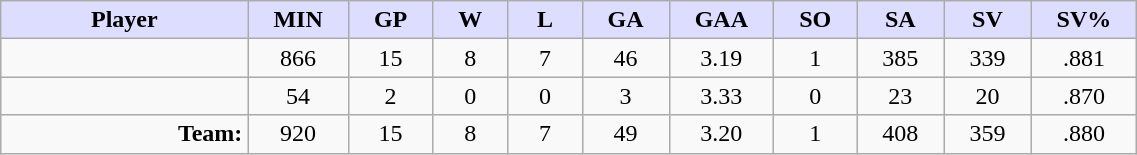<table style="width:60%;" class="wikitable sortable">
<tr>
<th style="background:#ddf; width:10%;">Player</th>
<th style="width:3%; background:#ddf;" title="Minutes played">MIN</th>
<th style="width:3%; background:#ddf;" title="Games played in">GP</th>
<th style="width:3%; background:#ddf;" title="Wins">W</th>
<th style="width:3%; background:#ddf;" title="Losses">L</th>
<th style="width:3%; background:#ddf;" title="Goals against">GA</th>
<th style="width:3%; background:#ddf;" title="Goals against average">GAA</th>
<th style="width:3%; background:#ddf;" title="Shut-outs">SO</th>
<th style="width:3%; background:#ddf;" title="Shots against">SA</th>
<th style="width:3%; background:#ddf;" title="Shots saved">SV</th>
<th style="width:3%; background:#ddf;" title="Save percentage">SV%</th>
</tr>
<tr style="text-align:center;">
<td style="text-align:right;"></td>
<td>866</td>
<td>15</td>
<td>8</td>
<td>7</td>
<td>46</td>
<td>3.19</td>
<td>1</td>
<td>385</td>
<td>339</td>
<td>.881</td>
</tr>
<tr style="text-align:center;">
<td style="text-align:right;"></td>
<td>54</td>
<td>2</td>
<td>0</td>
<td>0</td>
<td>3</td>
<td>3.33</td>
<td>0</td>
<td>23</td>
<td>20</td>
<td>.870</td>
</tr>
<tr style="text-align:center;">
<td style="text-align:right;"><strong>Team:</strong></td>
<td>920</td>
<td>15</td>
<td>8</td>
<td>7</td>
<td>49</td>
<td>3.20</td>
<td>1</td>
<td>408</td>
<td>359</td>
<td>.880</td>
</tr>
</table>
